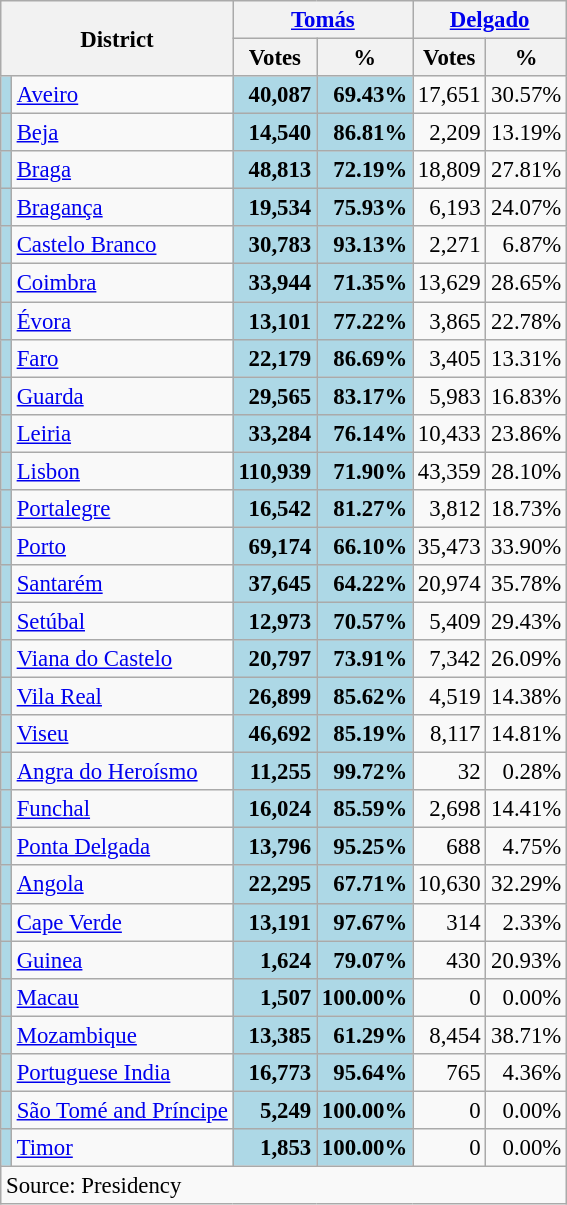<table class="wikitable sortable" style="text-align:right; font-size:95%">
<tr>
<th colspan=2 rowspan=2>District</th>
<th colspan=2><a href='#'>Tomás</a></th>
<th colspan=2><a href='#'>Delgado</a></th>
</tr>
<tr>
<th>Votes</th>
<th>%</th>
<th>Votes</th>
<th>%</th>
</tr>
<tr>
<td bgcolor=lightblue></td>
<td align=left><a href='#'>Aveiro</a></td>
<td bgcolor=lightblue><strong>40,087</strong></td>
<td bgcolor=lightblue><strong>69.43%</strong></td>
<td>17,651</td>
<td>30.57%</td>
</tr>
<tr>
<td bgcolor=lightblue></td>
<td align=left><a href='#'>Beja</a></td>
<td bgcolor=lightblue><strong>14,540</strong></td>
<td bgcolor=lightblue><strong>86.81%</strong></td>
<td>2,209</td>
<td>13.19%</td>
</tr>
<tr>
<td bgcolor=lightblue></td>
<td align=left><a href='#'>Braga</a></td>
<td bgcolor=lightblue><strong>48,813</strong></td>
<td bgcolor=lightblue><strong>72.19%</strong></td>
<td>18,809</td>
<td>27.81%</td>
</tr>
<tr>
<td bgcolor=lightblue></td>
<td align=left><a href='#'>Bragança</a></td>
<td bgcolor=lightblue><strong>19,534</strong></td>
<td bgcolor=lightblue><strong>75.93%</strong></td>
<td>6,193</td>
<td>24.07%</td>
</tr>
<tr>
<td bgcolor=lightblue></td>
<td align=left><a href='#'>Castelo Branco</a></td>
<td bgcolor=lightblue><strong>30,783</strong></td>
<td bgcolor=lightblue><strong>93.13%</strong></td>
<td>2,271</td>
<td>6.87%</td>
</tr>
<tr>
<td bgcolor=lightblue></td>
<td align=left><a href='#'>Coimbra</a></td>
<td bgcolor=lightblue><strong>33,944</strong></td>
<td bgcolor=lightblue><strong>71.35%</strong></td>
<td>13,629</td>
<td>28.65%</td>
</tr>
<tr>
<td bgcolor=lightblue></td>
<td align=left><a href='#'>Évora</a></td>
<td bgcolor=lightblue><strong>13,101</strong></td>
<td bgcolor=lightblue><strong>77.22%</strong></td>
<td>3,865</td>
<td>22.78%</td>
</tr>
<tr>
<td bgcolor=lightblue></td>
<td align=left><a href='#'>Faro</a></td>
<td bgcolor=lightblue><strong>22,179</strong></td>
<td bgcolor=lightblue><strong>86.69%</strong></td>
<td>3,405</td>
<td>13.31%</td>
</tr>
<tr>
<td bgcolor=lightblue></td>
<td align=left><a href='#'>Guarda</a></td>
<td bgcolor=lightblue><strong>29,565</strong></td>
<td bgcolor=lightblue><strong>83.17%</strong></td>
<td>5,983</td>
<td>16.83%</td>
</tr>
<tr>
<td bgcolor=lightblue></td>
<td align=left><a href='#'>Leiria</a></td>
<td bgcolor=lightblue><strong>33,284</strong></td>
<td bgcolor=lightblue><strong>76.14%</strong></td>
<td>10,433</td>
<td>23.86%</td>
</tr>
<tr>
<td bgcolor=lightblue></td>
<td align=left><a href='#'>Lisbon</a></td>
<td bgcolor=lightblue><strong>110,939</strong></td>
<td bgcolor=lightblue><strong>71.90%</strong></td>
<td>43,359</td>
<td>28.10%</td>
</tr>
<tr>
<td bgcolor=lightblue></td>
<td align=left><a href='#'>Portalegre</a></td>
<td bgcolor=lightblue><strong>16,542</strong></td>
<td bgcolor=lightblue><strong>81.27%</strong></td>
<td>3,812</td>
<td>18.73%</td>
</tr>
<tr>
<td bgcolor=lightblue></td>
<td align=left><a href='#'>Porto</a></td>
<td bgcolor=lightblue><strong>69,174</strong></td>
<td bgcolor=lightblue><strong>66.10%</strong></td>
<td>35,473</td>
<td>33.90%</td>
</tr>
<tr>
<td bgcolor=lightblue></td>
<td align=left><a href='#'>Santarém</a></td>
<td bgcolor=lightblue><strong>37,645</strong></td>
<td bgcolor=lightblue><strong>64.22%</strong></td>
<td>20,974</td>
<td>35.78%</td>
</tr>
<tr>
<td bgcolor=lightblue></td>
<td align=left><a href='#'>Setúbal</a></td>
<td bgcolor=lightblue><strong>12,973</strong></td>
<td bgcolor=lightblue><strong>70.57%</strong></td>
<td>5,409</td>
<td>29.43%</td>
</tr>
<tr>
<td bgcolor=lightblue></td>
<td align=left><a href='#'>Viana do Castelo</a></td>
<td bgcolor=lightblue><strong>20,797</strong></td>
<td bgcolor=lightblue><strong>73.91%</strong></td>
<td>7,342</td>
<td>26.09%</td>
</tr>
<tr>
<td bgcolor=lightblue></td>
<td align=left><a href='#'>Vila Real</a></td>
<td bgcolor=lightblue><strong>26,899</strong></td>
<td bgcolor=lightblue><strong>85.62%</strong></td>
<td>4,519</td>
<td>14.38%</td>
</tr>
<tr>
<td bgcolor=lightblue></td>
<td align=left><a href='#'>Viseu</a></td>
<td bgcolor=lightblue><strong>46,692</strong></td>
<td bgcolor=lightblue><strong>85.19%</strong></td>
<td>8,117</td>
<td>14.81%</td>
</tr>
<tr>
<td bgcolor=lightblue></td>
<td align=left><a href='#'>Angra do Heroísmo</a></td>
<td bgcolor=lightblue><strong>11,255</strong></td>
<td bgcolor=lightblue><strong>99.72%</strong></td>
<td>32</td>
<td>0.28%</td>
</tr>
<tr>
<td bgcolor=lightblue></td>
<td align=left><a href='#'>Funchal</a></td>
<td bgcolor=lightblue><strong>16,024</strong></td>
<td bgcolor=lightblue><strong>85.59%</strong></td>
<td>2,698</td>
<td>14.41%</td>
</tr>
<tr>
<td bgcolor=lightblue></td>
<td align=left><a href='#'>Ponta Delgada</a></td>
<td bgcolor=lightblue><strong>13,796</strong></td>
<td bgcolor=lightblue><strong>95.25%</strong></td>
<td>688</td>
<td>4.75%</td>
</tr>
<tr>
<td bgcolor=lightblue></td>
<td align=left><a href='#'>Angola</a></td>
<td bgcolor=lightblue><strong>22,295</strong></td>
<td bgcolor=lightblue><strong>67.71%</strong></td>
<td>10,630</td>
<td>32.29%</td>
</tr>
<tr>
<td bgcolor=lightblue></td>
<td align=left><a href='#'>Cape Verde</a></td>
<td bgcolor=lightblue><strong>13,191</strong></td>
<td bgcolor=lightblue><strong>97.67%</strong></td>
<td>314</td>
<td>2.33%</td>
</tr>
<tr>
<td bgcolor=lightblue></td>
<td align=left><a href='#'>Guinea</a></td>
<td bgcolor=lightblue><strong>1,624</strong></td>
<td bgcolor=lightblue><strong>79.07%</strong></td>
<td>430</td>
<td>20.93%</td>
</tr>
<tr>
<td bgcolor=lightblue></td>
<td align=left><a href='#'>Macau</a></td>
<td bgcolor=lightblue><strong>1,507</strong></td>
<td bgcolor=lightblue><strong>100.00%</strong></td>
<td>0</td>
<td>0.00%</td>
</tr>
<tr>
<td bgcolor=lightblue></td>
<td align=left><a href='#'>Mozambique</a></td>
<td bgcolor=lightblue><strong>13,385</strong></td>
<td bgcolor=lightblue><strong>61.29%</strong></td>
<td>8,454</td>
<td>38.71%</td>
</tr>
<tr>
<td bgcolor=lightblue></td>
<td align=left><a href='#'>Portuguese India</a></td>
<td bgcolor=lightblue><strong>16,773</strong></td>
<td bgcolor=lightblue><strong>95.64%</strong></td>
<td>765</td>
<td>4.36%</td>
</tr>
<tr>
<td bgcolor=lightblue></td>
<td align=left><a href='#'>São Tomé and Príncipe</a></td>
<td bgcolor=lightblue><strong>5,249</strong></td>
<td bgcolor=lightblue><strong>100.00%</strong></td>
<td>0</td>
<td>0.00%</td>
</tr>
<tr>
<td bgcolor=lightblue></td>
<td align=left><a href='#'>Timor</a></td>
<td bgcolor=lightblue><strong>1,853</strong></td>
<td bgcolor=lightblue><strong>100.00%</strong></td>
<td>0</td>
<td>0.00%</td>
</tr>
<tr class=sortbottom>
<td colspan=6 align=left>Source: Presidency</td>
</tr>
</table>
